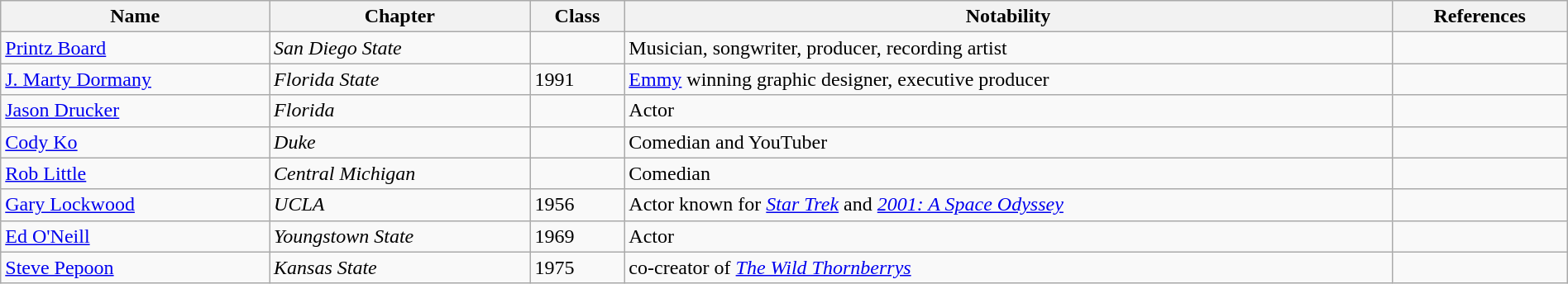<table class="wikitable sortable" style="width:100%;">
<tr>
<th>Name</th>
<th>Chapter</th>
<th>Class</th>
<th>Notability</th>
<th>References</th>
</tr>
<tr>
<td><a href='#'>Printz Board</a></td>
<td><em>San Diego State</em></td>
<td></td>
<td>Musician, songwriter, producer, recording artist</td>
<td></td>
</tr>
<tr>
<td><a href='#'>J. Marty Dormany</a></td>
<td><em>Florida State</em></td>
<td>1991</td>
<td><a href='#'>Emmy</a> winning graphic designer, executive producer</td>
<td></td>
</tr>
<tr>
<td><a href='#'>Jason Drucker</a></td>
<td><em>Florida</em></td>
<td></td>
<td>Actor</td>
<td></td>
</tr>
<tr>
<td><a href='#'>Cody Ko</a></td>
<td><em>Duke</em></td>
<td></td>
<td>Comedian and YouTuber</td>
<td></td>
</tr>
<tr>
<td><a href='#'>Rob Little</a></td>
<td><em>Central Michigan</em></td>
<td></td>
<td>Comedian</td>
<td></td>
</tr>
<tr>
<td><a href='#'>Gary Lockwood</a></td>
<td><em>UCLA</em></td>
<td>1956</td>
<td>Actor known for <a href='#'><em>Star Trek</em></a> and <a href='#'><em>2001: A Space Odyssey</em></a></td>
<td></td>
</tr>
<tr>
<td><a href='#'>Ed O'Neill</a></td>
<td><em>Youngstown State</em></td>
<td>1969</td>
<td>Actor</td>
<td></td>
</tr>
<tr>
<td><a href='#'>Steve Pepoon</a></td>
<td><em>Kansas State</em></td>
<td>1975</td>
<td>co-creator of <em><a href='#'>The Wild Thornberrys</a></em></td>
<td></td>
</tr>
</table>
